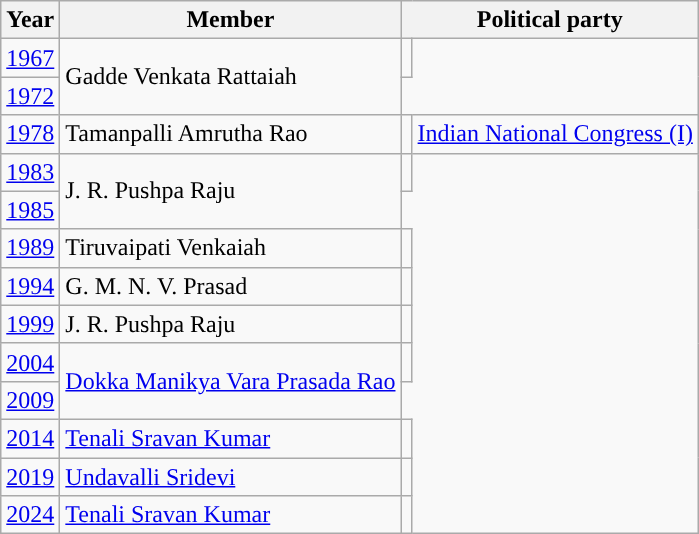<table class="wikitable sortable">
<tr>
<th>Year</th>
<th>Member</th>
<th colspan="2">Political party</th>
</tr>
<tr>
<td><a href='#'>1967</a></td>
<td rowspan="2">Gadde Venkata Rattaiah</td>
<td></td>
</tr>
<tr>
<td><a href='#'>1972</a></td>
</tr>
<tr>
<td><a href='#'>1978</a></td>
<td>Tamanpalli Amrutha Rao</td>
<td></td>
<td><a href='#'>Indian National Congress (I)</a></td>
</tr>
<tr>
<td><a href='#'>1983</a></td>
<td rowspan="2">J. R. Pushpa Raju</td>
<td></td>
</tr>
<tr>
<td><a href='#'>1985</a></td>
</tr>
<tr>
<td><a href='#'>1989</a></td>
<td>Tiruvaipati Venkaiah</td>
<td></td>
</tr>
<tr>
<td><a href='#'>1994</a></td>
<td>G. M. N. V. Prasad</td>
<td></td>
</tr>
<tr>
<td><a href='#'>1999</a></td>
<td>J. R. Pushpa Raju</td>
<td></td>
</tr>
<tr>
<td><a href='#'>2004</a></td>
<td rowspan=2><a href='#'>Dokka Manikya Vara Prasada Rao</a></td>
<td></td>
</tr>
<tr>
<td><a href='#'>2009</a></td>
</tr>
<tr>
<td><a href='#'>2014</a></td>
<td><a href='#'>Tenali Sravan Kumar</a></td>
<td></td>
</tr>
<tr>
<td><a href='#'>2019</a></td>
<td><a href='#'>Undavalli Sridevi</a></td>
<td></td>
</tr>
<tr>
<td><a href='#'>2024</a></td>
<td><a href='#'>Tenali Sravan Kumar</a></td>
<td></td>
</tr>
</table>
